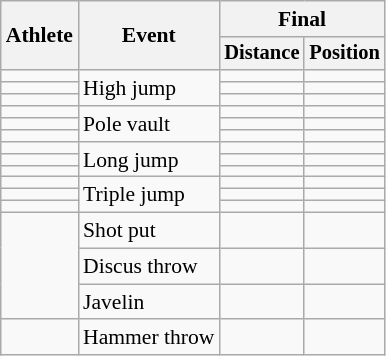<table class=wikitable style="font-size:90%">
<tr>
<th rowspan="2">Athlete</th>
<th rowspan="2">Event</th>
<th colspan="2">Final</th>
</tr>
<tr style="font-size:95%">
<th>Distance</th>
<th>Position</th>
</tr>
<tr style=text-align:center>
<td style=text-align:left></td>
<td style=text-align:left rowspan=3>High jump</td>
<td></td>
<td></td>
</tr>
<tr style=text-align:center>
<td style=text-align:left></td>
<td></td>
<td></td>
</tr>
<tr style=text-align:center>
<td style=text-align:left></td>
<td></td>
<td></td>
</tr>
<tr style=text-align:center>
<td style=text-align:left></td>
<td style=text-align:left rowspan=3>Pole vault</td>
<td></td>
<td></td>
</tr>
<tr style=text-align:center>
<td style=text-align:left></td>
<td></td>
<td></td>
</tr>
<tr style=text-align:center>
<td style=text-align:left></td>
<td></td>
<td></td>
</tr>
<tr style=text-align:center>
<td style=text-align:left></td>
<td style=text-align:left rowspan=3>Long jump</td>
<td></td>
<td></td>
</tr>
<tr style=text-align:center>
<td style=text-align:left></td>
<td></td>
<td></td>
</tr>
<tr style=text-align:center>
<td style=text-align:left></td>
<td></td>
<td></td>
</tr>
<tr style=text-align:center>
<td style=text-align:left></td>
<td style=text-align:left rowspan=3>Triple jump</td>
<td></td>
<td></td>
</tr>
<tr style=text-align:center>
<td style=text-align:left></td>
<td></td>
<td></td>
</tr>
<tr style=text-align:center>
<td style=text-align:left></td>
<td></td>
<td></td>
</tr>
<tr align=center>
<td align=left rowspan=3></td>
<td align=left>Shot put</td>
<td></td>
<td></td>
</tr>
<tr align=center>
<td align=left>Discus throw</td>
<td></td>
<td></td>
</tr>
<tr align=center>
<td align=left>Javelin</td>
<td></td>
<td></td>
</tr>
<tr style=text-align:center>
<td style=text-align:left></td>
<td style=text-align:left rowspan=1>Hammer throw</td>
<td></td>
<td></td>
</tr>
</table>
